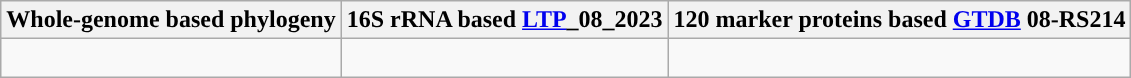<table class="wikitable">
<tr>
<th colspan=1>Whole-genome based phylogeny</th>
<th colspan=1>16S rRNA based <a href='#'>LTP</a>_08_2023</th>
<th colspan=1>120 marker proteins based <a href='#'>GTDB</a> 08-RS214</th>
</tr>
<tr>
<td style="vertical-align:top"><br></td>
<td><br></td>
<td><br></td>
</tr>
</table>
